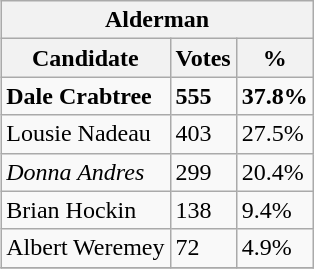<table class="wikitable collapsible collapsed" align="right">
<tr>
<th colspan=3>Alderman</th>
</tr>
<tr>
<th>Candidate</th>
<th>Votes</th>
<th>%</th>
</tr>
<tr>
<td><strong>Dale Crabtree</strong></td>
<td><strong>555</strong></td>
<td><strong>37.8%</strong></td>
</tr>
<tr>
<td>Lousie Nadeau</td>
<td>403</td>
<td>27.5%</td>
</tr>
<tr>
<td><em>Donna Andres</em></td>
<td>299</td>
<td>20.4%</td>
</tr>
<tr>
<td>Brian Hockin</td>
<td>138</td>
<td>9.4%</td>
</tr>
<tr>
<td>Albert Weremey</td>
<td>72</td>
<td>4.9%</td>
</tr>
<tr>
</tr>
</table>
